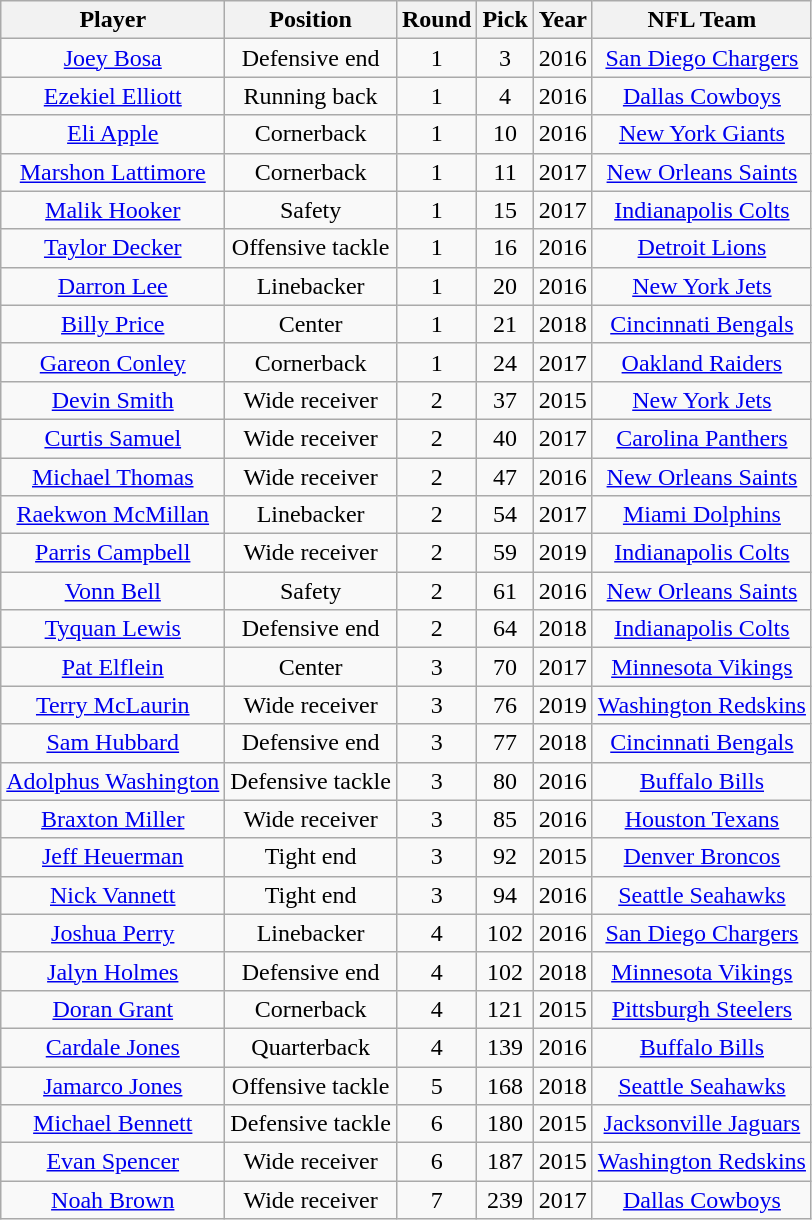<table class="wikitable sortable" style="text-align:center">
<tr>
<th>Player</th>
<th>Position</th>
<th>Round</th>
<th>Pick</th>
<th>Year</th>
<th>NFL Team</th>
</tr>
<tr>
<td><a href='#'>Joey Bosa</a></td>
<td>Defensive end</td>
<td>1</td>
<td>3</td>
<td>2016</td>
<td><a href='#'>San Diego Chargers</a></td>
</tr>
<tr>
<td><a href='#'>Ezekiel Elliott</a></td>
<td>Running back</td>
<td>1</td>
<td>4</td>
<td>2016</td>
<td><a href='#'>Dallas Cowboys</a></td>
</tr>
<tr>
<td><a href='#'>Eli Apple</a></td>
<td>Cornerback</td>
<td>1</td>
<td>10</td>
<td>2016</td>
<td><a href='#'>New York Giants</a></td>
</tr>
<tr>
<td><a href='#'>Marshon Lattimore</a></td>
<td>Cornerback</td>
<td>1</td>
<td>11</td>
<td>2017</td>
<td><a href='#'>New Orleans Saints</a></td>
</tr>
<tr>
<td><a href='#'>Malik Hooker</a></td>
<td>Safety</td>
<td>1</td>
<td>15</td>
<td>2017</td>
<td><a href='#'>Indianapolis Colts</a></td>
</tr>
<tr>
<td><a href='#'>Taylor Decker</a></td>
<td>Offensive tackle</td>
<td>1</td>
<td>16</td>
<td>2016</td>
<td><a href='#'>Detroit Lions</a></td>
</tr>
<tr>
<td><a href='#'>Darron Lee</a></td>
<td>Linebacker</td>
<td>1</td>
<td>20</td>
<td>2016</td>
<td><a href='#'>New York Jets</a></td>
</tr>
<tr>
<td><a href='#'>Billy Price</a></td>
<td>Center</td>
<td>1</td>
<td>21</td>
<td>2018</td>
<td><a href='#'>Cincinnati Bengals</a></td>
</tr>
<tr>
<td><a href='#'>Gareon Conley</a></td>
<td>Cornerback</td>
<td>1</td>
<td>24</td>
<td>2017</td>
<td><a href='#'>Oakland Raiders</a></td>
</tr>
<tr>
<td><a href='#'>Devin Smith</a></td>
<td>Wide receiver</td>
<td>2</td>
<td>37</td>
<td>2015</td>
<td><a href='#'>New York Jets</a></td>
</tr>
<tr>
<td><a href='#'>Curtis Samuel</a></td>
<td>Wide receiver</td>
<td>2</td>
<td>40</td>
<td>2017</td>
<td><a href='#'>Carolina Panthers</a></td>
</tr>
<tr>
<td><a href='#'>Michael Thomas</a></td>
<td>Wide receiver</td>
<td>2</td>
<td>47</td>
<td>2016</td>
<td><a href='#'>New Orleans Saints</a></td>
</tr>
<tr>
<td><a href='#'>Raekwon McMillan</a></td>
<td>Linebacker</td>
<td>2</td>
<td>54</td>
<td>2017</td>
<td><a href='#'>Miami Dolphins</a></td>
</tr>
<tr>
<td><a href='#'>Parris Campbell</a></td>
<td>Wide receiver</td>
<td>2</td>
<td>59</td>
<td>2019</td>
<td><a href='#'>Indianapolis Colts</a></td>
</tr>
<tr>
<td><a href='#'>Vonn Bell</a></td>
<td>Safety</td>
<td>2</td>
<td>61</td>
<td>2016</td>
<td><a href='#'>New Orleans Saints</a></td>
</tr>
<tr>
<td><a href='#'>Tyquan Lewis</a></td>
<td>Defensive end</td>
<td>2</td>
<td>64</td>
<td>2018</td>
<td><a href='#'>Indianapolis Colts</a></td>
</tr>
<tr>
<td><a href='#'>Pat Elflein</a></td>
<td>Center</td>
<td>3</td>
<td>70</td>
<td>2017</td>
<td><a href='#'>Minnesota Vikings</a></td>
</tr>
<tr>
<td><a href='#'>Terry McLaurin</a></td>
<td>Wide receiver</td>
<td>3</td>
<td>76</td>
<td>2019</td>
<td><a href='#'>Washington Redskins</a></td>
</tr>
<tr>
<td><a href='#'>Sam Hubbard</a></td>
<td>Defensive end</td>
<td>3</td>
<td>77</td>
<td>2018</td>
<td><a href='#'>Cincinnati Bengals</a></td>
</tr>
<tr>
<td><a href='#'>Adolphus Washington</a></td>
<td>Defensive tackle</td>
<td>3</td>
<td>80</td>
<td>2016</td>
<td><a href='#'>Buffalo Bills</a></td>
</tr>
<tr>
<td><a href='#'>Braxton Miller</a></td>
<td>Wide receiver</td>
<td>3</td>
<td>85</td>
<td>2016</td>
<td><a href='#'>Houston Texans</a></td>
</tr>
<tr>
<td><a href='#'>Jeff Heuerman</a></td>
<td>Tight end</td>
<td>3</td>
<td>92</td>
<td>2015</td>
<td><a href='#'>Denver Broncos</a></td>
</tr>
<tr>
<td><a href='#'>Nick Vannett</a></td>
<td>Tight end</td>
<td>3</td>
<td>94</td>
<td>2016</td>
<td><a href='#'>Seattle Seahawks</a></td>
</tr>
<tr>
<td><a href='#'>Joshua Perry</a></td>
<td>Linebacker</td>
<td>4</td>
<td>102</td>
<td>2016</td>
<td><a href='#'>San Diego Chargers</a></td>
</tr>
<tr>
<td><a href='#'>Jalyn Holmes</a></td>
<td>Defensive end</td>
<td>4</td>
<td>102</td>
<td>2018</td>
<td><a href='#'>Minnesota Vikings</a></td>
</tr>
<tr>
<td><a href='#'>Doran Grant</a></td>
<td>Cornerback</td>
<td>4</td>
<td>121</td>
<td>2015</td>
<td><a href='#'>Pittsburgh Steelers</a></td>
</tr>
<tr>
<td><a href='#'>Cardale Jones</a></td>
<td>Quarterback</td>
<td>4</td>
<td>139</td>
<td>2016</td>
<td><a href='#'>Buffalo Bills</a></td>
</tr>
<tr>
<td><a href='#'>Jamarco Jones</a></td>
<td>Offensive tackle</td>
<td>5</td>
<td>168</td>
<td>2018</td>
<td><a href='#'>Seattle Seahawks</a></td>
</tr>
<tr>
<td><a href='#'>Michael Bennett</a></td>
<td>Defensive tackle</td>
<td>6</td>
<td>180</td>
<td>2015</td>
<td><a href='#'>Jacksonville Jaguars</a></td>
</tr>
<tr>
<td><a href='#'>Evan Spencer</a></td>
<td>Wide receiver</td>
<td>6</td>
<td>187</td>
<td>2015</td>
<td><a href='#'>Washington Redskins</a></td>
</tr>
<tr>
<td><a href='#'>Noah Brown</a></td>
<td>Wide receiver</td>
<td>7</td>
<td>239</td>
<td>2017</td>
<td><a href='#'>Dallas Cowboys</a></td>
</tr>
</table>
